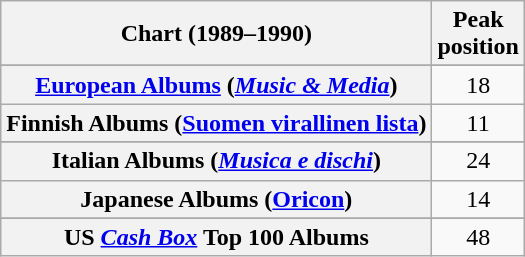<table class="wikitable sortable plainrowheaders" style="text-align:center">
<tr>
<th scope="col">Chart (1989–1990)</th>
<th scope="col">Peak<br>position</th>
</tr>
<tr>
</tr>
<tr>
</tr>
<tr>
</tr>
<tr>
</tr>
<tr>
<th scope="row"><a href='#'>European Albums</a> (<em><a href='#'>Music & Media</a></em>)</th>
<td>18</td>
</tr>
<tr>
<th scope="row">Finnish Albums (<a href='#'>Suomen virallinen lista</a>)</th>
<td>11</td>
</tr>
<tr>
</tr>
<tr>
<th scope="row">Italian Albums (<em><a href='#'>Musica e dischi</a></em>)</th>
<td>24</td>
</tr>
<tr>
<th scope="row">Japanese Albums (<a href='#'>Oricon</a>)</th>
<td>14</td>
</tr>
<tr>
</tr>
<tr>
</tr>
<tr>
</tr>
<tr>
</tr>
<tr>
</tr>
<tr>
<th scope="row">US <em><a href='#'>Cash Box</a></em> Top 100 Albums</th>
<td align="center">48</td>
</tr>
</table>
